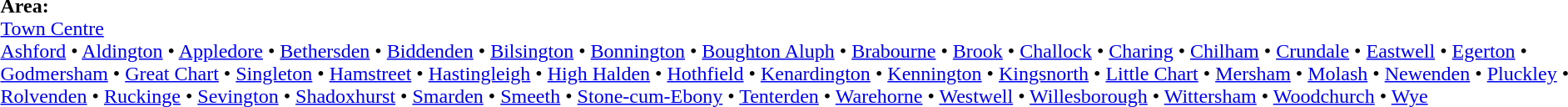<table border="0" id="toc" style="margin: 0 auto;" align=left>
<tr>
<td><strong>Area:</strong><br><a href='#'>Town Centre</a><br><a href='#'>Ashford</a> • <a href='#'>Aldington</a> • <a href='#'>Appledore</a> • <a href='#'>Bethersden</a> • <a href='#'>Biddenden</a> • <a href='#'>Bilsington</a> • <a href='#'>Bonnington</a> • <a href='#'>Boughton Aluph</a> • <a href='#'>Brabourne</a> • <a href='#'>Brook</a> • <a href='#'>Challock</a> • <a href='#'>Charing</a> • <a href='#'>Chilham</a> • <a href='#'>Crundale</a> • <a href='#'>Eastwell</a> • <a href='#'>Egerton</a> • <a href='#'>Godmersham</a> • <a href='#'>Great Chart</a> • <a href='#'>Singleton</a> • <a href='#'>Hamstreet</a> • <a href='#'>Hastingleigh</a> • <a href='#'>High Halden</a> • <a href='#'>Hothfield</a> • <a href='#'>Kenardington</a> • <a href='#'>Kennington</a> • <a href='#'>Kingsnorth</a> • <a href='#'>Little Chart</a> • <a href='#'>Mersham</a> • <a href='#'>Molash</a> • <a href='#'>Newenden</a> • <a href='#'>Pluckley</a> • <a href='#'>Rolvenden</a> • <a href='#'>Ruckinge</a> • <a href='#'>Sevington</a> • <a href='#'>Shadoxhurst</a> • <a href='#'>Smarden</a> • <a href='#'>Smeeth</a> • <a href='#'>Stone-cum-Ebony</a> • <a href='#'>Tenterden</a> • <a href='#'>Warehorne</a> • <a href='#'>Westwell</a> • <a href='#'>Willesborough</a> • <a href='#'>Wittersham</a> • <a href='#'>Woodchurch</a> • <a href='#'>Wye</a></td>
</tr>
</table>
